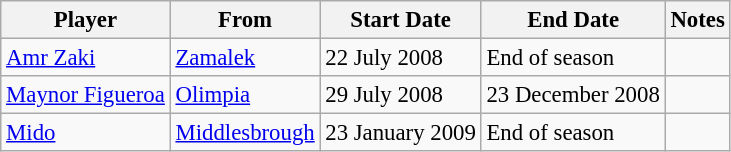<table class="wikitable" style="text-align:center; font-size:95%; text-align:left">
<tr>
<th>Player</th>
<th>From</th>
<th>Start Date</th>
<th>End Date</th>
<th>Notes</th>
</tr>
<tr --->
<td> <a href='#'>Amr Zaki</a></td>
<td> <a href='#'>Zamalek</a></td>
<td>22 July 2008</td>
<td>End of season</td>
<td align="center"></td>
</tr>
<tr --->
<td> <a href='#'>Maynor Figueroa</a></td>
<td> <a href='#'>Olimpia</a></td>
<td>29 July 2008</td>
<td>23 December 2008</td>
<td align="center"></td>
</tr>
<tr --->
<td> <a href='#'>Mido</a></td>
<td> <a href='#'>Middlesbrough</a></td>
<td>23 January 2009</td>
<td>End of season</td>
<td align="center"></td>
</tr>
</table>
